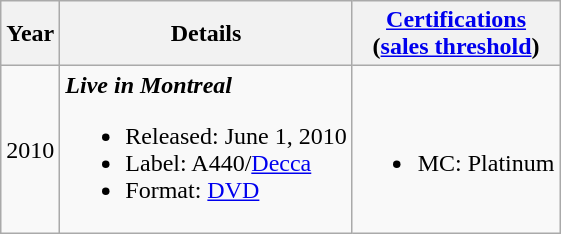<table class="wikitable" style="text-align:center;">
<tr>
<th>Year</th>
<th>Details</th>
<th><a href='#'>Certifications</a><br>(<a href='#'>sales threshold</a>)</th>
</tr>
<tr>
<td>2010</td>
<td style="text-align:left;"><strong><em>Live in Montreal</em></strong><br><ul><li>Released: June 1, 2010</li><li>Label: A440/<a href='#'>Decca</a></li><li>Format: <a href='#'>DVD</a></li></ul></td>
<td style="text-align:left;"><br><ul><li>MC: Platinum</li></ul></td>
</tr>
</table>
